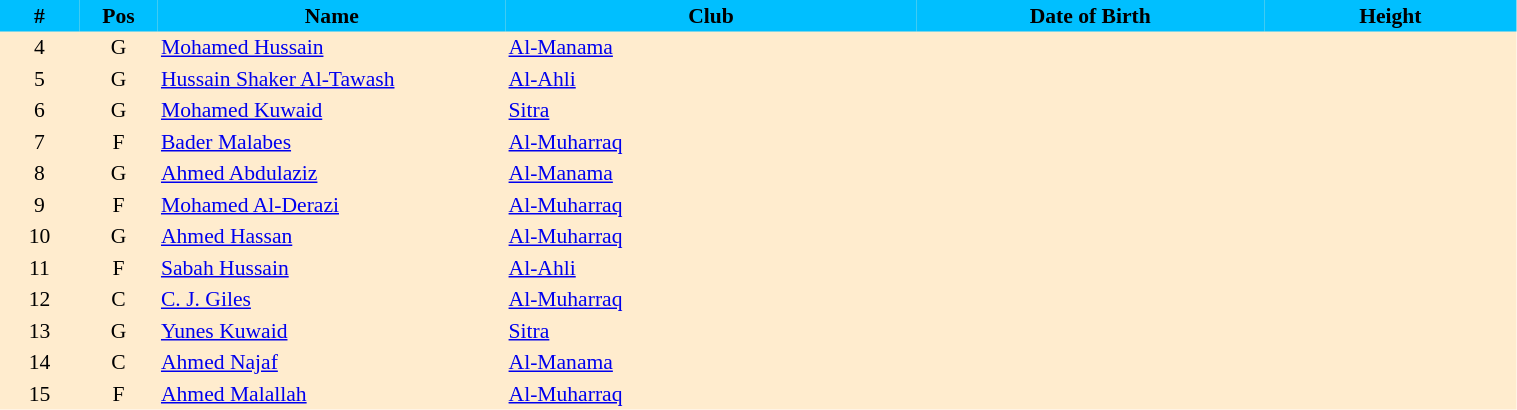<table border=0 cellpadding=2 cellspacing=0  |- bgcolor=#FFECCE style="text-align:center; font-size:90%;" width=80%>
<tr bgcolor=#00BFFF>
<th width=5%>#</th>
<th width=5%>Pos</th>
<th width=22%>Name</th>
<th width=26%>Club</th>
<th width=22%>Date of Birth</th>
<th width=16%>Height</th>
</tr>
<tr>
<td>4</td>
<td>G</td>
<td align=left><a href='#'>Mohamed Hussain</a></td>
<td align=left> <a href='#'>Al-Manama</a></td>
<td align=left></td>
<td></td>
</tr>
<tr>
<td>5</td>
<td>G</td>
<td align=left><a href='#'>Hussain Shaker Al-Tawash</a></td>
<td align=left> <a href='#'>Al-Ahli</a></td>
<td align=left></td>
<td></td>
</tr>
<tr>
<td>6</td>
<td>G</td>
<td align=left><a href='#'>Mohamed Kuwaid</a></td>
<td align=left> <a href='#'>Sitra</a></td>
<td align=left></td>
<td></td>
</tr>
<tr>
<td>7</td>
<td>F</td>
<td align=left><a href='#'>Bader Malabes</a></td>
<td align=left> <a href='#'>Al-Muharraq</a></td>
<td align=left></td>
<td></td>
</tr>
<tr>
<td>8</td>
<td>G</td>
<td align=left><a href='#'>Ahmed Abdulaziz</a></td>
<td align=left> <a href='#'>Al-Manama</a></td>
<td align=left></td>
<td></td>
</tr>
<tr>
<td>9</td>
<td>F</td>
<td align=left><a href='#'>Mohamed Al-Derazi</a></td>
<td align=left> <a href='#'>Al-Muharraq</a></td>
<td align=left></td>
<td></td>
</tr>
<tr>
<td>10</td>
<td>G</td>
<td align=left><a href='#'>Ahmed Hassan</a></td>
<td align=left> <a href='#'>Al-Muharraq</a></td>
<td align=left></td>
<td></td>
</tr>
<tr>
<td>11</td>
<td>F</td>
<td align=left><a href='#'>Sabah Hussain</a></td>
<td align=left> <a href='#'>Al-Ahli</a></td>
<td align=left></td>
<td></td>
</tr>
<tr>
<td>12</td>
<td>C</td>
<td align=left><a href='#'>C. J. Giles</a></td>
<td align=left> <a href='#'>Al-Muharraq</a></td>
<td align=left></td>
<td></td>
</tr>
<tr>
<td>13</td>
<td>G</td>
<td align=left><a href='#'>Yunes Kuwaid</a></td>
<td align=left> <a href='#'>Sitra</a></td>
<td align=left></td>
<td></td>
</tr>
<tr>
<td>14</td>
<td>C</td>
<td align=left><a href='#'>Ahmed Najaf</a></td>
<td align=left> <a href='#'>Al-Manama</a></td>
<td align=left></td>
<td></td>
</tr>
<tr>
<td>15</td>
<td>F</td>
<td align=left><a href='#'>Ahmed Malallah</a></td>
<td align=left> <a href='#'>Al-Muharraq</a></td>
<td align=left></td>
<td></td>
</tr>
</table>
